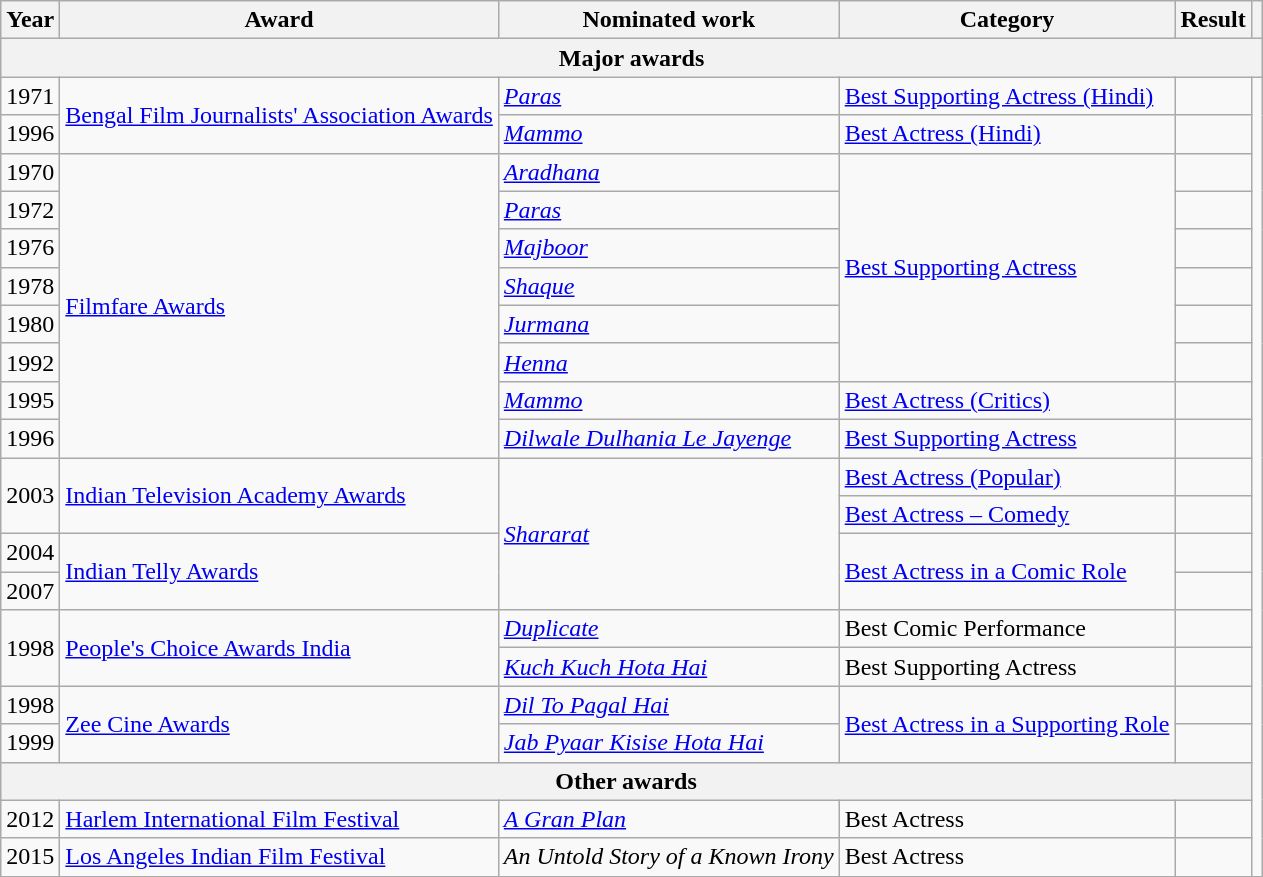<table class="wikitable">
<tr>
<th>Year</th>
<th>Award</th>
<th>Nominated work</th>
<th>Category</th>
<th>Result</th>
<th></th>
</tr>
<tr>
<th colspan="6">Major awards</th>
</tr>
<tr>
<td>1971</td>
<td rowspan="2"><a href='#'>Bengal Film Journalists' Association Awards</a></td>
<td><em><a href='#'>Paras</a></em></td>
<td><a href='#'>Best Supporting Actress (Hindi)</a></td>
<td></td>
<td rowspan="22"></td>
</tr>
<tr>
<td>1996</td>
<td><em><a href='#'>Mammo</a></em></td>
<td><a href='#'>Best Actress (Hindi)</a></td>
<td></td>
</tr>
<tr>
<td>1970</td>
<td rowspan="8"><a href='#'>Filmfare Awards</a></td>
<td><em><a href='#'>Aradhana</a></em></td>
<td rowspan="6"><a href='#'>Best Supporting Actress</a></td>
<td></td>
</tr>
<tr>
<td>1972</td>
<td><em><a href='#'>Paras</a></em></td>
<td></td>
</tr>
<tr>
<td>1976</td>
<td><em><a href='#'>Majboor</a></em></td>
<td></td>
</tr>
<tr>
<td>1978</td>
<td><em><a href='#'>Shaque</a></em></td>
<td></td>
</tr>
<tr>
<td>1980</td>
<td><em><a href='#'>Jurmana</a></em></td>
<td></td>
</tr>
<tr>
<td>1992</td>
<td><em><a href='#'>Henna</a></em></td>
<td></td>
</tr>
<tr>
<td>1995</td>
<td><em><a href='#'>Mammo</a></em></td>
<td><a href='#'>Best Actress (Critics)</a></td>
<td></td>
</tr>
<tr>
<td>1996</td>
<td><em><a href='#'>Dilwale Dulhania Le Jayenge</a></em></td>
<td><a href='#'>Best Supporting Actress</a></td>
<td></td>
</tr>
<tr>
<td rowspan=2">2003</td>
<td rowspan=2"><a href='#'>Indian Television Academy Awards</a></td>
<td rowspan="4"><em><a href='#'>Shararat</a></em></td>
<td><a href='#'>Best Actress (Popular)</a></td>
<td></td>
</tr>
<tr>
<td><a href='#'>Best Actress – Comedy</a></td>
<td></td>
</tr>
<tr>
<td>2004</td>
<td rowspan="2"><a href='#'>Indian Telly Awards</a></td>
<td rowspan="2"><a href='#'>Best Actress in a Comic Role</a></td>
<td></td>
</tr>
<tr>
<td>2007</td>
<td></td>
</tr>
<tr>
<td rowspan="2">1998</td>
<td rowspan="2"><a href='#'>People's Choice Awards India</a></td>
<td><em><a href='#'>Duplicate</a></em></td>
<td>Best Comic Performance</td>
<td></td>
</tr>
<tr>
<td><em><a href='#'>Kuch Kuch Hota Hai</a></em></td>
<td>Best Supporting Actress</td>
<td></td>
</tr>
<tr>
<td>1998</td>
<td rowspan="2"><a href='#'>Zee Cine Awards</a></td>
<td><em><a href='#'>Dil To Pagal Hai</a></em></td>
<td rowspan="2"><a href='#'>Best Actress in a Supporting Role</a></td>
<td></td>
</tr>
<tr>
<td>1999</td>
<td><em><a href='#'>Jab Pyaar Kisise Hota Hai</a></em></td>
<td></td>
</tr>
<tr>
<th colspan="5">Other awards</th>
</tr>
<tr>
<td>2012</td>
<td><a href='#'>Harlem International Film Festival</a></td>
<td><em><a href='#'>A Gran Plan</a></em></td>
<td>Best Actress</td>
<td></td>
</tr>
<tr>
<td>2015</td>
<td><a href='#'>Los Angeles Indian Film Festival</a></td>
<td><em>An Untold Story of a Known Irony</em></td>
<td>Best Actress</td>
<td></td>
</tr>
</table>
